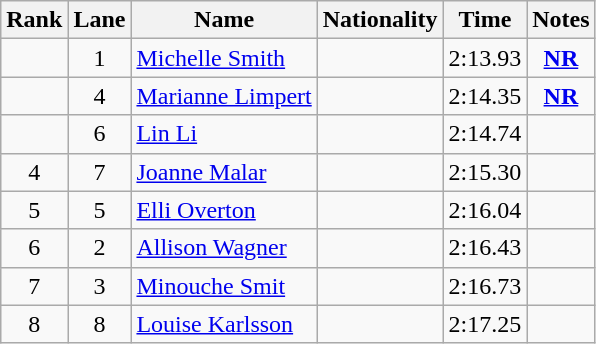<table class="wikitable sortable" style="text-align:center">
<tr>
<th>Rank</th>
<th>Lane</th>
<th>Name</th>
<th>Nationality</th>
<th>Time</th>
<th>Notes</th>
</tr>
<tr>
<td></td>
<td>1</td>
<td align=left><a href='#'>Michelle Smith</a></td>
<td align=left></td>
<td>2:13.93</td>
<td><strong><a href='#'>NR</a></strong></td>
</tr>
<tr>
<td></td>
<td>4</td>
<td align=left><a href='#'>Marianne Limpert</a></td>
<td align=left></td>
<td>2:14.35</td>
<td><strong><a href='#'>NR</a></strong></td>
</tr>
<tr>
<td></td>
<td>6</td>
<td align=left><a href='#'>Lin Li</a></td>
<td align=left></td>
<td>2:14.74</td>
<td></td>
</tr>
<tr>
<td>4</td>
<td>7</td>
<td align=left><a href='#'>Joanne Malar</a></td>
<td align=left></td>
<td>2:15.30</td>
<td></td>
</tr>
<tr>
<td>5</td>
<td>5</td>
<td align=left><a href='#'>Elli Overton</a></td>
<td align=left></td>
<td>2:16.04</td>
<td></td>
</tr>
<tr>
<td>6</td>
<td>2</td>
<td align=left><a href='#'>Allison Wagner</a></td>
<td align=left></td>
<td>2:16.43</td>
<td></td>
</tr>
<tr>
<td>7</td>
<td>3</td>
<td align=left><a href='#'>Minouche Smit</a></td>
<td align=left></td>
<td>2:16.73</td>
<td></td>
</tr>
<tr>
<td>8</td>
<td>8</td>
<td align=left><a href='#'>Louise Karlsson</a></td>
<td align=left></td>
<td>2:17.25</td>
<td></td>
</tr>
</table>
